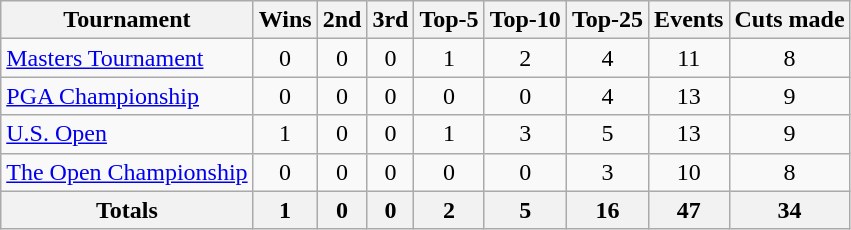<table class=wikitable style=text-align:center>
<tr>
<th>Tournament</th>
<th>Wins</th>
<th>2nd</th>
<th>3rd</th>
<th>Top-5</th>
<th>Top-10</th>
<th>Top-25</th>
<th>Events</th>
<th>Cuts made</th>
</tr>
<tr>
<td align=left><a href='#'>Masters Tournament</a></td>
<td>0</td>
<td>0</td>
<td>0</td>
<td>1</td>
<td>2</td>
<td>4</td>
<td>11</td>
<td>8</td>
</tr>
<tr>
<td align=left><a href='#'>PGA Championship</a></td>
<td>0</td>
<td>0</td>
<td>0</td>
<td>0</td>
<td>0</td>
<td>4</td>
<td>13</td>
<td>9</td>
</tr>
<tr>
<td align=left><a href='#'>U.S. Open</a></td>
<td>1</td>
<td>0</td>
<td>0</td>
<td>1</td>
<td>3</td>
<td>5</td>
<td>13</td>
<td>9</td>
</tr>
<tr>
<td align=left><a href='#'>The Open Championship</a></td>
<td>0</td>
<td>0</td>
<td>0</td>
<td>0</td>
<td>0</td>
<td>3</td>
<td>10</td>
<td>8</td>
</tr>
<tr>
<th>Totals</th>
<th>1</th>
<th>0</th>
<th>0</th>
<th>2</th>
<th>5</th>
<th>16</th>
<th>47</th>
<th>34</th>
</tr>
</table>
